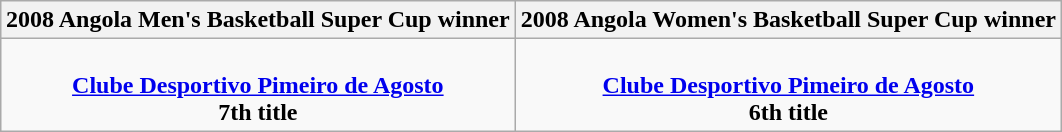<table class=wikitable style="text-align:center; margin:auto">
<tr>
<th>2008 Angola Men's Basketball Super Cup winner</th>
<th>2008 Angola Women's Basketball Super Cup winner</th>
</tr>
<tr>
<td><br><strong><a href='#'>Clube Desportivo Pimeiro de Agosto</a></strong><br><strong>7th title</strong></td>
<td><br><strong><a href='#'>Clube Desportivo Pimeiro de Agosto</a></strong><br><strong>6th title</strong></td>
</tr>
</table>
